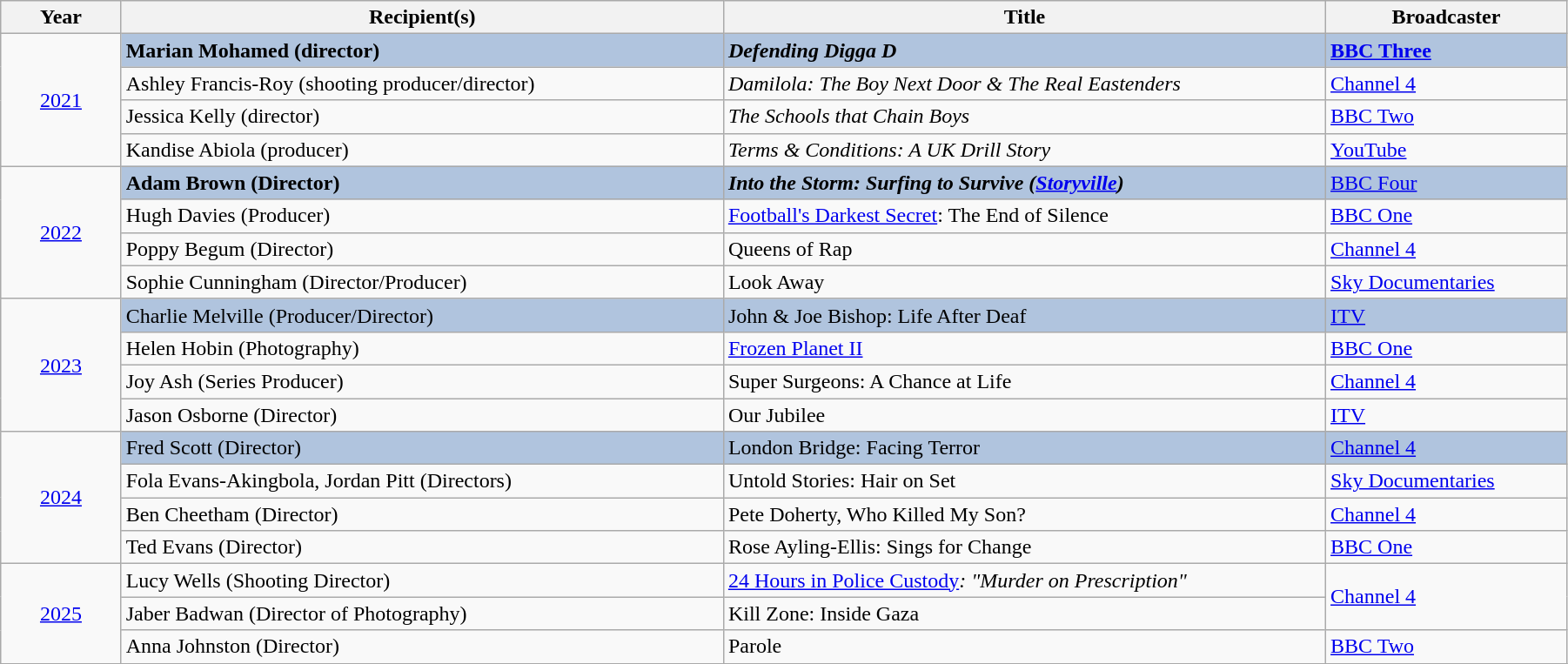<table class="wikitable" width="95%">
<tr>
<th width=5%>Year</th>
<th width=25%>Recipient(s)</th>
<th width=25%>Title</th>
<th width=10%>Broadcaster</th>
</tr>
<tr>
<td rowspan="4" style="text-align:center;"><a href='#'>2021</a><br></td>
<td style="background:#B0C4DE;"><strong>Marian Mohamed (director)</strong></td>
<td style="background:#B0C4DE;"><strong><em>Defending Digga D</em></strong></td>
<td style="background:#B0C4DE;"><strong><a href='#'>BBC Three</a></strong></td>
</tr>
<tr>
<td>Ashley Francis-Roy (shooting producer/director)</td>
<td><em>Damilola: The Boy Next Door & The Real Eastenders</em></td>
<td><a href='#'>Channel 4</a></td>
</tr>
<tr>
<td>Jessica Kelly (director)</td>
<td><em>The Schools that Chain Boys</em></td>
<td><a href='#'>BBC Two</a></td>
</tr>
<tr>
<td>Kandise Abiola (producer)</td>
<td><em>Terms & Conditions: A UK Drill Story</em></td>
<td><a href='#'>YouTube</a></td>
</tr>
<tr>
<td rowspan="4" style="text-align:center;"><a href='#'>2022</a><br></td>
<td style="background:#B0C4DE;"><strong>Adam Brown (Director)</strong></td>
<td style="background:#B0C4DE;"><strong><em>Into the Storm: Surfing to Survive<em> (</em><a href='#'>Storyville</a><em>)<strong></td>
<td style="background:#B0C4DE;"></strong><a href='#'>BBC Four</a><strong></td>
</tr>
<tr>
<td>Hugh Davies (Producer)</td>
<td></em><a href='#'>Football's Darkest Secret</a>: The End of Silence<em></td>
<td><a href='#'>BBC One</a></td>
</tr>
<tr>
<td>Poppy Begum (Director)</td>
<td></em>Queens of Rap<em></td>
<td><a href='#'>Channel 4</a></td>
</tr>
<tr>
<td>Sophie Cunningham (Director/Producer)</td>
<td></em>Look Away<em></td>
<td><a href='#'>Sky Documentaries</a></td>
</tr>
<tr>
<td rowspan="4" style="text-align:center;"><a href='#'>2023</a><br></td>
<td style="background:#B0C4DE;"></strong>Charlie Melville (Producer/Director)<strong></td>
<td style="background:#B0C4DE;"></em></strong>John & Joe Bishop: Life After Deaf<strong><em></td>
<td style="background:#B0C4DE;"></strong><a href='#'>ITV</a><strong></td>
</tr>
<tr>
<td>Helen Hobin (Photography)</td>
<td></em><a href='#'>Frozen Planet II</a><em></td>
<td><a href='#'>BBC One</a></td>
</tr>
<tr>
<td>Joy Ash (Series Producer)</td>
<td></em>Super Surgeons: A Chance at Life<em></td>
<td><a href='#'>Channel 4</a></td>
</tr>
<tr>
<td>Jason Osborne (Director)</td>
<td></em>Our Jubilee<em></td>
<td><a href='#'>ITV</a></td>
</tr>
<tr>
<td rowspan="4" style="text-align:center;"><a href='#'>2024</a><br></td>
<td style="background:#B0C4DE;"></strong>Fred Scott (Director)<strong></td>
<td style="background:#B0C4DE;"></em></strong>London Bridge: Facing Terror<strong><em></td>
<td style="background:#B0C4DE;"></strong><a href='#'>Channel 4</a><strong></td>
</tr>
<tr>
<td>Fola Evans-Akingbola, Jordan Pitt (Directors)</td>
<td></em>Untold Stories: Hair on Set<em></td>
<td><a href='#'>Sky Documentaries</a></td>
</tr>
<tr>
<td>Ben Cheetham (Director)</td>
<td></em>Pete Doherty, Who Killed My Son?<em></td>
<td><a href='#'>Channel 4</a></td>
</tr>
<tr>
<td>Ted Evans (Director)</td>
<td></em>Rose Ayling-Ellis: Sings for Change<em></td>
<td><a href='#'>BBC One</a></td>
</tr>
<tr>
<td rowspan="3" style="text-align:center;"><a href='#'>2025</a><br></td>
<td>Lucy Wells (Shooting Director)</td>
<td></em><a href='#'>24 Hours in Police Custody</a><em>: "Murder on Prescription"</td>
<td rowspan="2"><a href='#'>Channel 4</a></td>
</tr>
<tr>
<td>Jaber Badwan (Director of Photography)</td>
<td></em>Kill Zone: Inside Gaza<em></td>
</tr>
<tr>
<td>Anna Johnston (Director)</td>
<td></em>Parole<em></td>
<td><a href='#'>BBC Two</a></td>
</tr>
<tr>
</tr>
</table>
